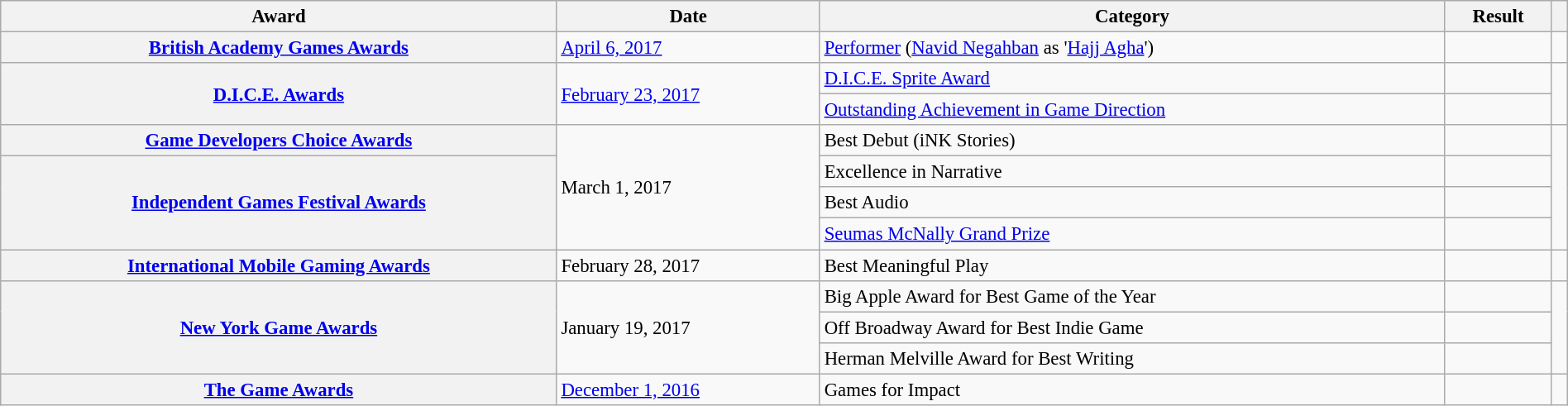<table class="wikitable plainrowheaders sortable" style="font-size: 95%; width: 100%;">
<tr>
<th scope="col">Award</th>
<th scope="col">Date</th>
<th scope="col">Category</th>
<th scope="col">Result</th>
<th scope="col" class="unsortable"></th>
</tr>
<tr>
<th scope="row"><a href='#'>British Academy Games Awards</a></th>
<td><a href='#'>April 6, 2017</a></td>
<td><a href='#'>Performer</a> (<a href='#'>Navid Negahban</a> as '<a href='#'>Hajj Agha</a>')</td>
<td></td>
<td style="text-align:center;"></td>
</tr>
<tr>
<th scope="row" rowspan=2><a href='#'>D.I.C.E. Awards</a></th>
<td rowspan=2><a href='#'>February 23, 2017</a></td>
<td><a href='#'>D.I.C.E. Sprite Award</a></td>
<td></td>
<td style="text-align:center;" rowspan=2></td>
</tr>
<tr>
<td><a href='#'>Outstanding Achievement in Game Direction</a></td>
<td></td>
</tr>
<tr>
<th scope="row"><a href='#'>Game Developers Choice Awards</a></th>
<td rowspan=4>March 1, 2017</td>
<td>Best Debut (iNK Stories)</td>
<td></td>
<td style="text-align:center;" rowspan=4></td>
</tr>
<tr>
<th scope="row" rowspan=3><a href='#'>Independent Games Festival Awards</a></th>
<td>Excellence in Narrative</td>
<td></td>
</tr>
<tr>
<td>Best Audio</td>
<td></td>
</tr>
<tr>
<td><a href='#'>Seumas McNally Grand Prize</a></td>
<td></td>
</tr>
<tr>
<th scope="row"><a href='#'>International Mobile Gaming Awards</a></th>
<td>February 28, 2017</td>
<td>Best Meaningful Play</td>
<td></td>
<td style="text-align:center;"></td>
</tr>
<tr>
<th scope="row" rowspan=3><a href='#'>New York Game Awards</a></th>
<td rowspan=3>January 19, 2017</td>
<td>Big Apple Award for Best Game of the Year</td>
<td></td>
<td style="text-align:center;" rowspan=3></td>
</tr>
<tr>
<td>Off Broadway Award for Best Indie Game</td>
<td></td>
</tr>
<tr>
<td>Herman Melville Award for Best Writing</td>
<td></td>
</tr>
<tr>
<th scope="row"><a href='#'>The Game Awards</a></th>
<td><a href='#'>December 1, 2016</a></td>
<td>Games for Impact</td>
<td></td>
<td style="text-align:center;"></td>
</tr>
</table>
